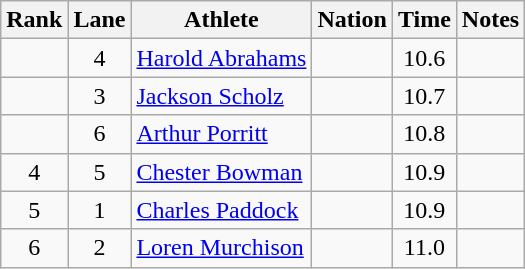<table class="wikitable sortable" style="text-align:center">
<tr>
<th>Rank</th>
<th>Lane</th>
<th>Athlete</th>
<th>Nation</th>
<th>Time</th>
<th>Notes</th>
</tr>
<tr>
<td></td>
<td>4</td>
<td align="left"><a href='#'>Harold Abrahams</a></td>
<td align="left"></td>
<td>10.6</td>
<td></td>
</tr>
<tr>
<td></td>
<td>3</td>
<td align="left"><a href='#'>Jackson Scholz</a></td>
<td align="left"></td>
<td>10.7</td>
<td></td>
</tr>
<tr>
<td></td>
<td>6</td>
<td align="left"><a href='#'>Arthur Porritt</a></td>
<td align="left"></td>
<td>10.8</td>
<td></td>
</tr>
<tr>
<td>4</td>
<td>5</td>
<td align="left"><a href='#'>Chester Bowman</a></td>
<td align="left"></td>
<td>10.9</td>
<td></td>
</tr>
<tr>
<td>5</td>
<td>1</td>
<td align="left"><a href='#'>Charles Paddock</a></td>
<td align="left"></td>
<td>10.9</td>
<td></td>
</tr>
<tr>
<td>6</td>
<td>2</td>
<td align="left"><a href='#'>Loren Murchison</a></td>
<td align="left"></td>
<td>11.0</td>
<td></td>
</tr>
</table>
